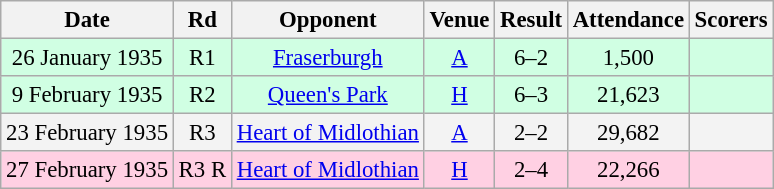<table class="wikitable sortable" style="font-size:95%; text-align:center">
<tr>
<th>Date</th>
<th>Rd</th>
<th>Opponent</th>
<th>Venue</th>
<th>Result</th>
<th>Attendance</th>
<th>Scorers</th>
</tr>
<tr bgcolor = "#d0ffe3">
<td>26 January 1935</td>
<td>R1</td>
<td><a href='#'>Fraserburgh</a></td>
<td><a href='#'>A</a></td>
<td>6–2</td>
<td>1,500</td>
<td></td>
</tr>
<tr bgcolor = "#d0ffe3">
<td>9 February 1935</td>
<td>R2</td>
<td><a href='#'>Queen's Park</a></td>
<td><a href='#'>H</a></td>
<td>6–3</td>
<td>21,623</td>
<td></td>
</tr>
<tr bgcolor = "#f3f3f3">
<td>23 February 1935</td>
<td>R3</td>
<td><a href='#'>Heart of Midlothian</a></td>
<td><a href='#'>A</a></td>
<td>2–2</td>
<td>29,682</td>
<td></td>
</tr>
<tr bgcolor = "#ffd0e3">
<td>27 February 1935</td>
<td>R3 R</td>
<td><a href='#'>Heart of Midlothian</a></td>
<td><a href='#'>H</a></td>
<td>2–4</td>
<td>22,266</td>
<td></td>
</tr>
</table>
